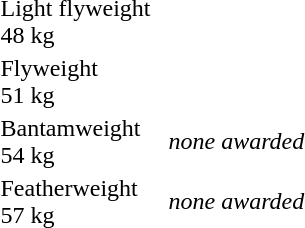<table>
<tr>
<td rowspan=2>Light flyweight<br>48 kg</td>
<td rowspan=2></td>
<td rowspan=2></td>
<td></td>
</tr>
<tr>
<td></td>
</tr>
<tr>
<td rowspan=2>Flyweight<br>51 kg</td>
<td rowspan=2></td>
<td rowspan=2></td>
<td></td>
</tr>
<tr>
<td></td>
</tr>
<tr>
<td>Bantamweight<br>54 kg</td>
<td></td>
<td></td>
<td><em>none awarded</em></td>
</tr>
<tr>
<td>Featherweight<br>57 kg</td>
<td></td>
<td></td>
<td><em>none awarded</em></td>
</tr>
</table>
